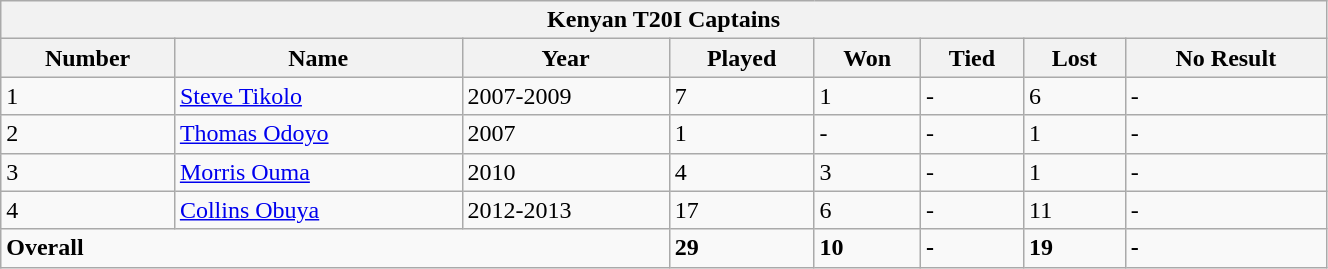<table class="wikitable" width="70%">
<tr>
<th bgcolor="#efefef" colspan=9>Kenyan T20I Captains</th>
</tr>
<tr bgcolor="#efefef">
<th>Number</th>
<th>Name</th>
<th>Year</th>
<th>Played</th>
<th>Won</th>
<th>Tied</th>
<th>Lost</th>
<th>No Result</th>
</tr>
<tr>
<td>1</td>
<td><a href='#'>Steve Tikolo</a></td>
<td>2007-2009</td>
<td>7</td>
<td>1</td>
<td>-</td>
<td>6</td>
<td>-</td>
</tr>
<tr>
<td>2</td>
<td><a href='#'>Thomas Odoyo</a></td>
<td>2007</td>
<td>1</td>
<td>-</td>
<td>-</td>
<td>1</td>
<td>-</td>
</tr>
<tr>
<td>3</td>
<td><a href='#'>Morris Ouma</a></td>
<td>2010</td>
<td>4</td>
<td>3</td>
<td>-</td>
<td>1</td>
<td>-</td>
</tr>
<tr>
<td>4</td>
<td><a href='#'>Collins Obuya</a></td>
<td>2012-2013</td>
<td>17</td>
<td>6</td>
<td>-</td>
<td>11</td>
<td>-</td>
</tr>
<tr>
<td colspan=3><strong>Overall</strong></td>
<td><strong>29</strong></td>
<td><strong>10</strong></td>
<td><strong>-</strong></td>
<td><strong>19</strong></td>
<td><strong>-</strong></td>
</tr>
</table>
